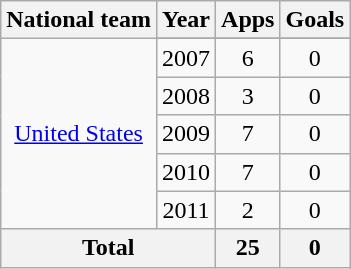<table class="wikitable" style="text-align: center">
<tr>
<th>National team</th>
<th>Year</th>
<th>Apps</th>
<th>Goals</th>
</tr>
<tr>
<td rowspan="6"><a href='#'>United States</a></td>
</tr>
<tr>
<td>2007</td>
<td>6</td>
<td>0</td>
</tr>
<tr>
<td>2008</td>
<td>3</td>
<td>0</td>
</tr>
<tr>
<td>2009</td>
<td>7</td>
<td>0</td>
</tr>
<tr>
<td>2010</td>
<td>7</td>
<td>0</td>
</tr>
<tr>
<td>2011</td>
<td>2</td>
<td>0</td>
</tr>
<tr>
<th colspan=2>Total</th>
<th>25</th>
<th>0</th>
</tr>
</table>
